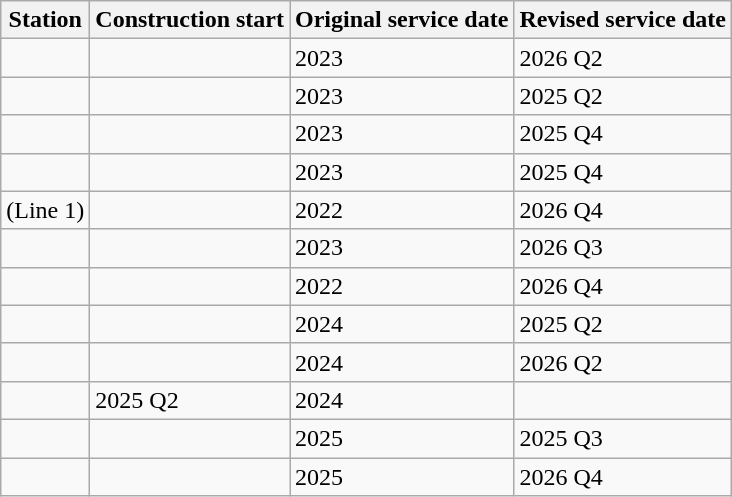<table class="wikitable sortable">
<tr>
<th>Station</th>
<th>Construction start</th>
<th>Original service date</th>
<th>Revised service date</th>
</tr>
<tr>
<td></td>
<td></td>
<td>2023</td>
<td>2026 Q2</td>
</tr>
<tr>
<td></td>
<td></td>
<td>2023</td>
<td>2025 Q2</td>
</tr>
<tr>
<td></td>
<td></td>
<td>2023</td>
<td>2025 Q4</td>
</tr>
<tr>
<td></td>
<td></td>
<td>2023</td>
<td>2025 Q4</td>
</tr>
<tr>
<td> (Line 1)</td>
<td></td>
<td>2022</td>
<td>2026 Q4</td>
</tr>
<tr>
<td></td>
<td></td>
<td>2023</td>
<td>2026 Q3</td>
</tr>
<tr>
<td></td>
<td></td>
<td>2022</td>
<td>2026 Q4</td>
</tr>
<tr>
<td></td>
<td></td>
<td>2024</td>
<td>2025 Q2</td>
</tr>
<tr>
<td></td>
<td></td>
<td>2024</td>
<td>2026 Q2</td>
</tr>
<tr>
<td></td>
<td>2025 Q2</td>
<td>2024</td>
<td></td>
</tr>
<tr>
<td></td>
<td></td>
<td>2025</td>
<td>2025 Q3</td>
</tr>
<tr>
<td></td>
<td></td>
<td>2025</td>
<td>2026 Q4</td>
</tr>
</table>
